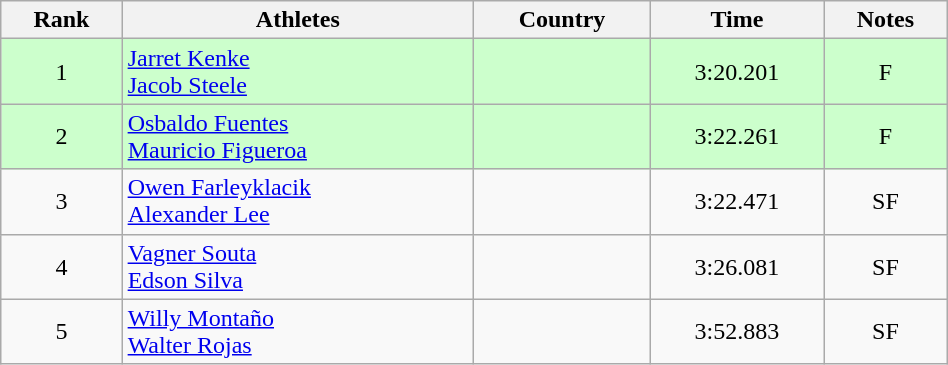<table class="wikitable" width=50% style="text-align:center">
<tr>
<th>Rank</th>
<th>Athletes</th>
<th>Country</th>
<th>Time</th>
<th>Notes</th>
</tr>
<tr bgcolor=#ccffcc>
<td>1</td>
<td align=left><a href='#'>Jarret Kenke</a><br><a href='#'>Jacob Steele</a></td>
<td align=left></td>
<td>3:20.201</td>
<td>F</td>
</tr>
<tr bgcolor=#ccffcc>
<td>2</td>
<td align=left><a href='#'>Osbaldo Fuentes</a><br><a href='#'>Mauricio Figueroa</a></td>
<td align=left></td>
<td>3:22.261</td>
<td>F</td>
</tr>
<tr>
<td>3</td>
<td align=left><a href='#'>Owen Farleyklacik</a><br><a href='#'>Alexander Lee</a></td>
<td align=left></td>
<td>3:22.471</td>
<td>SF</td>
</tr>
<tr>
<td>4</td>
<td align=left><a href='#'>Vagner Souta</a><br><a href='#'>Edson Silva</a></td>
<td align=left></td>
<td>3:26.081</td>
<td>SF</td>
</tr>
<tr>
<td>5</td>
<td align=left><a href='#'>Willy Montaño</a><br><a href='#'>Walter Rojas</a></td>
<td align=left></td>
<td>3:52.883</td>
<td>SF</td>
</tr>
</table>
